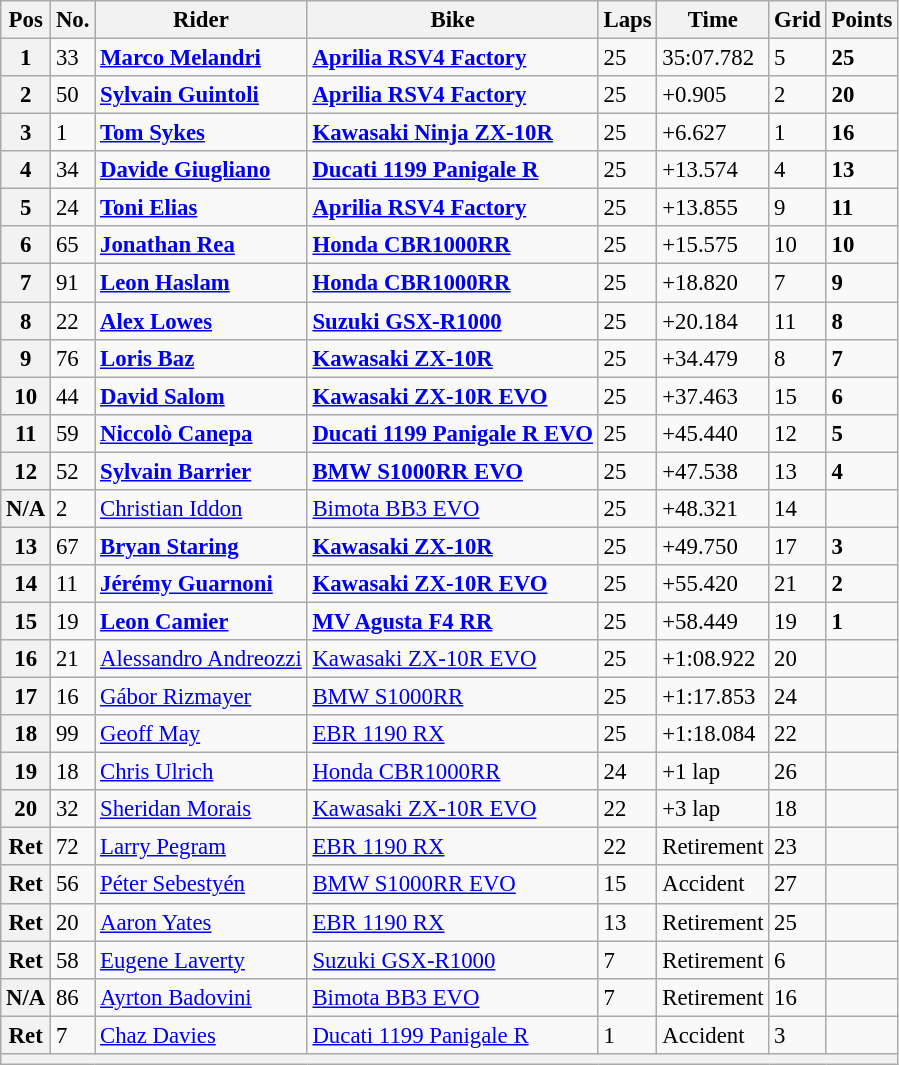<table class="wikitable" style="font-size: 95%;">
<tr>
<th>Pos</th>
<th>No.</th>
<th>Rider</th>
<th>Bike</th>
<th>Laps</th>
<th>Time</th>
<th>Grid</th>
<th>Points</th>
</tr>
<tr>
<th>1</th>
<td>33</td>
<td> <strong><a href='#'>Marco Melandri</a></strong></td>
<td><strong><a href='#'>Aprilia RSV4 Factory</a></strong></td>
<td>25</td>
<td>35:07.782</td>
<td>5</td>
<td><strong>25</strong></td>
</tr>
<tr>
<th>2</th>
<td>50</td>
<td> <strong><a href='#'>Sylvain Guintoli</a></strong></td>
<td><strong><a href='#'>Aprilia RSV4 Factory</a></strong></td>
<td>25</td>
<td>+0.905</td>
<td>2</td>
<td><strong>20</strong></td>
</tr>
<tr>
<th>3</th>
<td>1</td>
<td> <strong><a href='#'>Tom Sykes</a></strong></td>
<td><strong><a href='#'>Kawasaki Ninja ZX-10R</a></strong></td>
<td>25</td>
<td>+6.627</td>
<td>1</td>
<td><strong>16</strong></td>
</tr>
<tr>
<th>4</th>
<td>34</td>
<td> <strong><a href='#'>Davide Giugliano</a></strong></td>
<td><strong><a href='#'>Ducati 1199 Panigale R</a></strong></td>
<td>25</td>
<td>+13.574</td>
<td>4</td>
<td><strong>13</strong></td>
</tr>
<tr>
<th>5</th>
<td>24</td>
<td> <strong><a href='#'>Toni Elias</a></strong></td>
<td><strong><a href='#'>Aprilia RSV4 Factory</a></strong></td>
<td>25</td>
<td>+13.855</td>
<td>9</td>
<td><strong>11</strong></td>
</tr>
<tr>
<th>6</th>
<td>65</td>
<td> <strong><a href='#'>Jonathan Rea</a></strong></td>
<td><strong><a href='#'>Honda CBR1000RR</a></strong></td>
<td>25</td>
<td>+15.575</td>
<td>10</td>
<td><strong>10</strong></td>
</tr>
<tr>
<th>7</th>
<td>91</td>
<td> <strong><a href='#'>Leon Haslam</a></strong></td>
<td><strong><a href='#'>Honda CBR1000RR</a></strong></td>
<td>25</td>
<td>+18.820</td>
<td>7</td>
<td><strong>9</strong></td>
</tr>
<tr>
<th>8</th>
<td>22</td>
<td> <strong><a href='#'>Alex Lowes</a></strong></td>
<td><strong><a href='#'>Suzuki GSX-R1000</a></strong></td>
<td>25</td>
<td>+20.184</td>
<td>11</td>
<td><strong>8</strong></td>
</tr>
<tr>
<th>9</th>
<td>76</td>
<td> <strong><a href='#'>Loris Baz</a></strong></td>
<td><strong><a href='#'>Kawasaki ZX-10R</a></strong></td>
<td>25</td>
<td>+34.479</td>
<td>8</td>
<td><strong>7</strong></td>
</tr>
<tr>
<th>10</th>
<td>44</td>
<td> <strong><a href='#'>David Salom</a></strong></td>
<td><strong><a href='#'>Kawasaki ZX-10R EVO</a></strong></td>
<td>25</td>
<td>+37.463</td>
<td>15</td>
<td><strong>6</strong></td>
</tr>
<tr>
<th>11</th>
<td>59</td>
<td> <strong><a href='#'>Niccolò Canepa</a></strong></td>
<td><strong><a href='#'>Ducati 1199 Panigale R EVO</a></strong></td>
<td>25</td>
<td>+45.440</td>
<td>12</td>
<td><strong>5</strong></td>
</tr>
<tr>
<th>12</th>
<td>52</td>
<td> <strong><a href='#'>Sylvain Barrier</a></strong></td>
<td><strong><a href='#'>BMW S1000RR EVO</a></strong></td>
<td>25</td>
<td>+47.538</td>
<td>13</td>
<td><strong>4</strong></td>
</tr>
<tr>
<th>N/A</th>
<td>2</td>
<td> <a href='#'>Christian Iddon</a></td>
<td><a href='#'>Bimota BB3 EVO</a></td>
<td>25</td>
<td>+48.321</td>
<td>14</td>
<td></td>
</tr>
<tr>
<th>13</th>
<td>67</td>
<td> <strong><a href='#'>Bryan Staring</a></strong></td>
<td><strong><a href='#'>Kawasaki ZX-10R</a></strong></td>
<td>25</td>
<td>+49.750</td>
<td>17</td>
<td><strong>3</strong></td>
</tr>
<tr>
<th>14</th>
<td>11</td>
<td> <strong><a href='#'>Jérémy Guarnoni</a></strong></td>
<td><strong><a href='#'>Kawasaki ZX-10R EVO</a></strong></td>
<td>25</td>
<td>+55.420</td>
<td>21</td>
<td><strong>2</strong></td>
</tr>
<tr>
<th>15</th>
<td>19</td>
<td> <strong><a href='#'>Leon Camier</a></strong></td>
<td><strong><a href='#'>MV Agusta F4 RR</a></strong></td>
<td>25</td>
<td>+58.449</td>
<td>19</td>
<td><strong>1</strong></td>
</tr>
<tr>
<th>16</th>
<td>21</td>
<td> <a href='#'>Alessandro Andreozzi</a></td>
<td><a href='#'>Kawasaki ZX-10R EVO</a></td>
<td>25</td>
<td>+1:08.922</td>
<td>20</td>
<td></td>
</tr>
<tr>
<th>17</th>
<td>16</td>
<td> <a href='#'>Gábor Rizmayer</a></td>
<td><a href='#'>BMW S1000RR</a></td>
<td>25</td>
<td>+1:17.853</td>
<td>24</td>
<td></td>
</tr>
<tr>
<th>18</th>
<td>99</td>
<td> <a href='#'>Geoff May</a></td>
<td><a href='#'>EBR 1190 RX</a></td>
<td>25</td>
<td>+1:18.084</td>
<td>22</td>
<td></td>
</tr>
<tr>
<th>19</th>
<td>18</td>
<td> <a href='#'>Chris Ulrich</a></td>
<td><a href='#'>Honda CBR1000RR</a></td>
<td>24</td>
<td>+1 lap</td>
<td>26</td>
<td></td>
</tr>
<tr>
<th>20</th>
<td>32</td>
<td> <a href='#'>Sheridan Morais</a></td>
<td><a href='#'>Kawasaki ZX-10R EVO</a></td>
<td>22</td>
<td>+3 lap</td>
<td>18</td>
<td></td>
</tr>
<tr>
<th>Ret</th>
<td>72</td>
<td> <a href='#'>Larry Pegram</a></td>
<td><a href='#'>EBR 1190 RX</a></td>
<td>22</td>
<td>Retirement</td>
<td>23</td>
<td></td>
</tr>
<tr>
<th>Ret</th>
<td>56</td>
<td> <a href='#'>Péter Sebestyén</a></td>
<td><a href='#'>BMW S1000RR EVO</a></td>
<td>15</td>
<td>Accident</td>
<td>27</td>
<td></td>
</tr>
<tr>
<th>Ret</th>
<td>20</td>
<td> <a href='#'>Aaron Yates</a></td>
<td><a href='#'>EBR 1190 RX</a></td>
<td>13</td>
<td>Retirement</td>
<td>25</td>
<td></td>
</tr>
<tr>
<th>Ret</th>
<td>58</td>
<td> <a href='#'>Eugene Laverty</a></td>
<td><a href='#'>Suzuki GSX-R1000</a></td>
<td>7</td>
<td>Retirement</td>
<td>6</td>
<td></td>
</tr>
<tr>
<th>N/A</th>
<td>86</td>
<td> <a href='#'>Ayrton Badovini</a></td>
<td><a href='#'>Bimota BB3 EVO</a></td>
<td>7</td>
<td>Retirement</td>
<td>16</td>
<td></td>
</tr>
<tr>
<th>Ret</th>
<td>7</td>
<td> <a href='#'>Chaz Davies</a></td>
<td><a href='#'>Ducati 1199 Panigale R</a></td>
<td>1</td>
<td>Accident</td>
<td>3</td>
<td></td>
</tr>
<tr>
<th colspan=8></th>
</tr>
</table>
